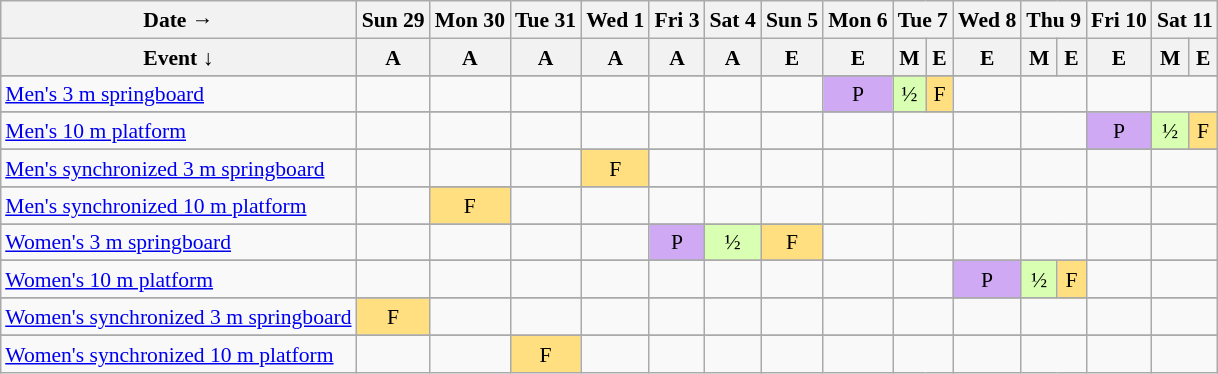<table class="wikitable" style="margin:0.5em auto; font-size:90%; line-height:1.25em;">
<tr style="text-align:center;">
<th>Date →</th>
<th>Sun 29</th>
<th>Mon 30</th>
<th>Tue 31</th>
<th>Wed 1</th>
<th>Fri 3</th>
<th>Sat 4</th>
<th>Sun 5</th>
<th>Mon 6</th>
<th colspan="2">Tue 7</th>
<th>Wed 8</th>
<th colspan="2">Thu 9</th>
<th>Fri 10</th>
<th colspan="2">Sat 11</th>
</tr>
<tr>
<th>Event   ↓</th>
<th>A</th>
<th>A</th>
<th>A</th>
<th>A</th>
<th>A</th>
<th>A</th>
<th>E</th>
<th>E</th>
<th>M</th>
<th>E</th>
<th>E</th>
<th>M</th>
<th>E</th>
<th>E</th>
<th>M</th>
<th>E</th>
</tr>
<tr>
</tr>
<tr style="text-align:center;">
<td style="text-align:left;"><a href='#'>Men's 3 m springboard</a></td>
<td></td>
<td></td>
<td></td>
<td></td>
<td></td>
<td></td>
<td></td>
<td style="background-color:#D0A9F5;">P</td>
<td style="background-color:#D9FFB2;">½</td>
<td style="background-color:#FFDF80;">F</td>
<td></td>
<td colspan="2"></td>
<td></td>
<td colspan="2"></td>
</tr>
<tr>
</tr>
<tr style="text-align:center;">
<td style="text-align:left;"><a href='#'>Men's 10 m platform</a></td>
<td></td>
<td></td>
<td></td>
<td></td>
<td></td>
<td></td>
<td></td>
<td></td>
<td colspan="2"></td>
<td></td>
<td colspan="2"></td>
<td style="background-color:#D0A9F5;">P</td>
<td style="background-color:#D9FFB2;">½</td>
<td style="background-color:#FFDF80;">F</td>
</tr>
<tr>
</tr>
<tr style="text-align:center;">
<td style="text-align:left;"><a href='#'>Men's synchronized 3 m springboard</a></td>
<td></td>
<td></td>
<td></td>
<td style="background-color:#FFDF80;">F</td>
<td></td>
<td></td>
<td></td>
<td></td>
<td colspan="2"></td>
<td></td>
<td colspan="2"></td>
<td></td>
<td colspan="2"></td>
</tr>
<tr>
</tr>
<tr style="text-align:center;">
<td style="text-align:left;"><a href='#'>Men's synchronized 10 m platform</a></td>
<td></td>
<td style="background-color:#FFDF80;">F</td>
<td></td>
<td></td>
<td></td>
<td></td>
<td></td>
<td></td>
<td colspan="2"></td>
<td></td>
<td colspan="2"></td>
<td></td>
<td colspan="2"></td>
</tr>
<tr>
</tr>
<tr style="text-align:center;">
<td style="text-align:left;"><a href='#'>Women's 3 m springboard</a></td>
<td></td>
<td></td>
<td></td>
<td></td>
<td style="background-color:#D0A9F5;">P</td>
<td style="background-color:#D9FFB2;">½</td>
<td style="background-color:#FFDF80;">F</td>
<td></td>
<td colspan="2"></td>
<td></td>
<td colspan="2"></td>
<td></td>
<td colspan="2"></td>
</tr>
<tr>
</tr>
<tr style="text-align:center;">
<td style="text-align:left;"><a href='#'>Women's 10 m platform</a></td>
<td></td>
<td></td>
<td></td>
<td></td>
<td></td>
<td></td>
<td></td>
<td></td>
<td colspan="2"></td>
<td style="background-color:#D0A9F5;">P</td>
<td style="background-color:#D9FFB2;">½</td>
<td style="background-color:#FFDF80;">F</td>
<td></td>
<td colspan="2"></td>
</tr>
<tr>
</tr>
<tr style="text-align:center;">
<td style="text-align:left;"><a href='#'>Women's synchronized 3 m springboard</a></td>
<td style="background-color:#FFDF80;">F</td>
<td></td>
<td></td>
<td></td>
<td></td>
<td></td>
<td></td>
<td></td>
<td colspan="2"></td>
<td></td>
<td colspan="2"></td>
<td></td>
<td colspan="2"></td>
</tr>
<tr>
</tr>
<tr style="text-align:center;">
<td style="text-align:left;"><a href='#'>Women's synchronized 10 m platform</a></td>
<td></td>
<td></td>
<td style="background-color:#FFDF80;">F</td>
<td></td>
<td></td>
<td></td>
<td></td>
<td></td>
<td colspan="2"></td>
<td></td>
<td colspan="2"></td>
<td></td>
<td colspan="2"></td>
</tr>
</table>
